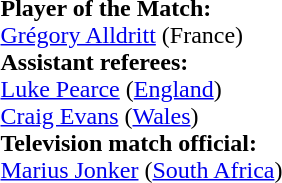<table style="width:100%">
<tr>
<td><br><strong>Player of the Match:</strong>
<br><a href='#'>Grégory Alldritt</a> (France)<br><strong>Assistant referees:</strong>
<br><a href='#'>Luke Pearce</a> (<a href='#'>England</a>)
<br><a href='#'>Craig Evans</a> (<a href='#'>Wales</a>)
<br><strong>Television match official:</strong>
<br><a href='#'>Marius Jonker</a> (<a href='#'>South Africa</a>)</td>
</tr>
</table>
